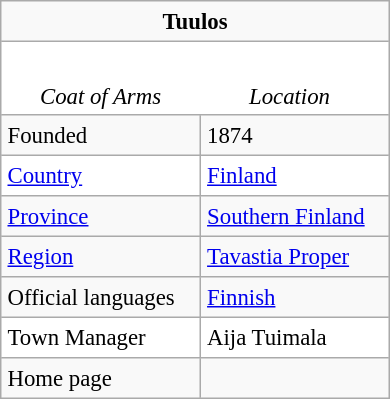<table align=left border=1 cellpadding=4 cellspacing=0 style="float:right; margin-left: 0.5em; margin-bottom: 0.5em; background: #ffffff; border: 1px #aaaaaa solid; border-collapse: collapse; text-align:left; font-size: 95%; width: 260px;">
<tr>
<th style="background:#f9f9f9; text-align:center;" colspan=2>Tuulos</th>
</tr>
<tr>
<td colspan=2 style="padding: 0px;"><br><table align=center cellspacing=0 cellpadding=3 width=252>
<tr>
<td align=center width=50%> </td>
<td align=center width=50%> </td>
</tr>
<tr>
<td align=center><em>Coat of Arms</em></td>
<td align=center><em>Location</em></td>
</tr>
</table>
</td>
</tr>
<tr bgcolor=#F9F9F9>
<td>Founded</td>
<td>1874</td>
</tr>
<tr>
<td><a href='#'>Country</a></td>
<td><a href='#'>Finland</a></td>
</tr>
<tr bgcolor=#F9F9F9>
<td><a href='#'>Province</a></td>
<td><a href='#'>Southern Finland</a></td>
</tr>
<tr bgcolor=#F9F9F9>
<td><a href='#'>Region</a></td>
<td><a href='#'>Tavastia Proper</a></td>
</tr>
<tr bgcolor=#F9F9F9>
<td>Official languages</td>
<td><a href='#'>Finnish</a></td>
</tr>
<tr>
<td>Town Manager</td>
<td>Aija Tuimala</td>
</tr>
<tr bgcolor=#F9F9F9>
<td>Home page</td>
<td></td>
</tr>
</table>
